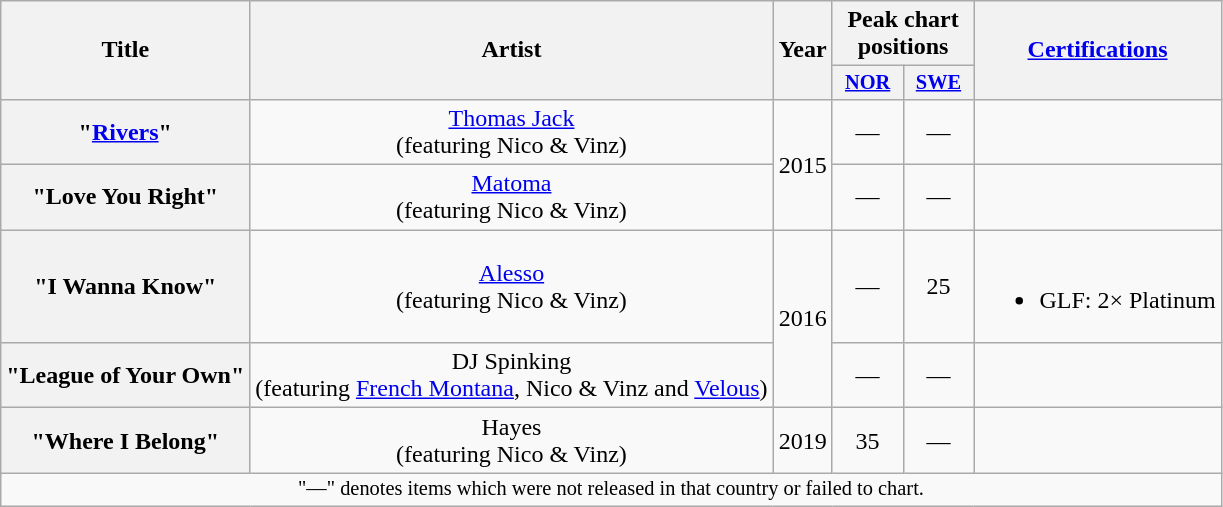<table class="wikitable plainrowheaders" style="text-align:center;">
<tr>
<th scope="col" rowspan="2">Title</th>
<th scope="col" rowspan="2">Artist</th>
<th scope="col" rowspan="2">Year</th>
<th scope="col" colspan="2">Peak chart positions</th>
<th scope="col" rowspan="2"><a href='#'>Certifications</a></th>
</tr>
<tr>
<th scope="col" style="width:3em;font-size:85%;"><a href='#'>NOR</a><br></th>
<th scope="col" style="width:3em;font-size:85%;"><a href='#'>SWE</a><br></th>
</tr>
<tr>
<th scope="row">"<a href='#'>Rivers</a>"</th>
<td><a href='#'>Thomas Jack</a><br><span>(featuring Nico & Vinz)</span></td>
<td rowspan="2">2015</td>
<td>—</td>
<td>—</td>
<td></td>
</tr>
<tr>
<th scope="row">"Love You Right"</th>
<td><a href='#'>Matoma</a><br><span>(featuring Nico & Vinz)</span></td>
<td>—</td>
<td>—</td>
<td></td>
</tr>
<tr>
<th scope="row">"I Wanna Know"</th>
<td><a href='#'>Alesso</a><br><span>(featuring Nico & Vinz)</span></td>
<td rowspan="2">2016</td>
<td>—</td>
<td>25</td>
<td><br><ul><li>GLF: 2× Platinum</li></ul></td>
</tr>
<tr>
<th scope="row">"League of Your Own"</th>
<td>DJ Spinking<br><span>(featuring <a href='#'>French Montana</a>, Nico & Vinz and <a href='#'>Velous</a>)</span></td>
<td>—</td>
<td>—</td>
<td></td>
</tr>
<tr>
<th scope="row">"Where I Belong"</th>
<td>Hayes<br><span>(featuring Nico & Vinz)</span></td>
<td>2019</td>
<td>35</td>
<td>—</td>
<td></td>
</tr>
<tr>
<td colspan="20" style="font-size:85%;">"—" denotes items which were not released in that country or failed to chart.</td>
</tr>
</table>
